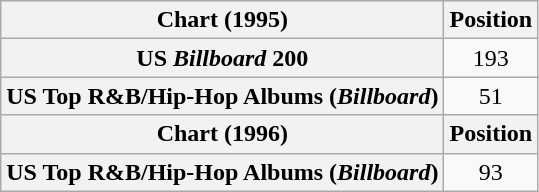<table class="wikitable plainrowheaders">
<tr>
<th scope="col">Chart (1995)</th>
<th scope="col">Position</th>
</tr>
<tr>
<th scope="row">US <em>Billboard</em> 200</th>
<td style="text-align:center;">193</td>
</tr>
<tr>
<th scope="row">US Top R&B/Hip-Hop Albums (<em>Billboard</em>)</th>
<td style="text-align:center;">51</td>
</tr>
<tr>
<th scope="col">Chart (1996)</th>
<th scope="col">Position</th>
</tr>
<tr>
<th scope="row">US Top R&B/Hip-Hop Albums (<em>Billboard</em>)</th>
<td style="text-align:center;">93</td>
</tr>
</table>
